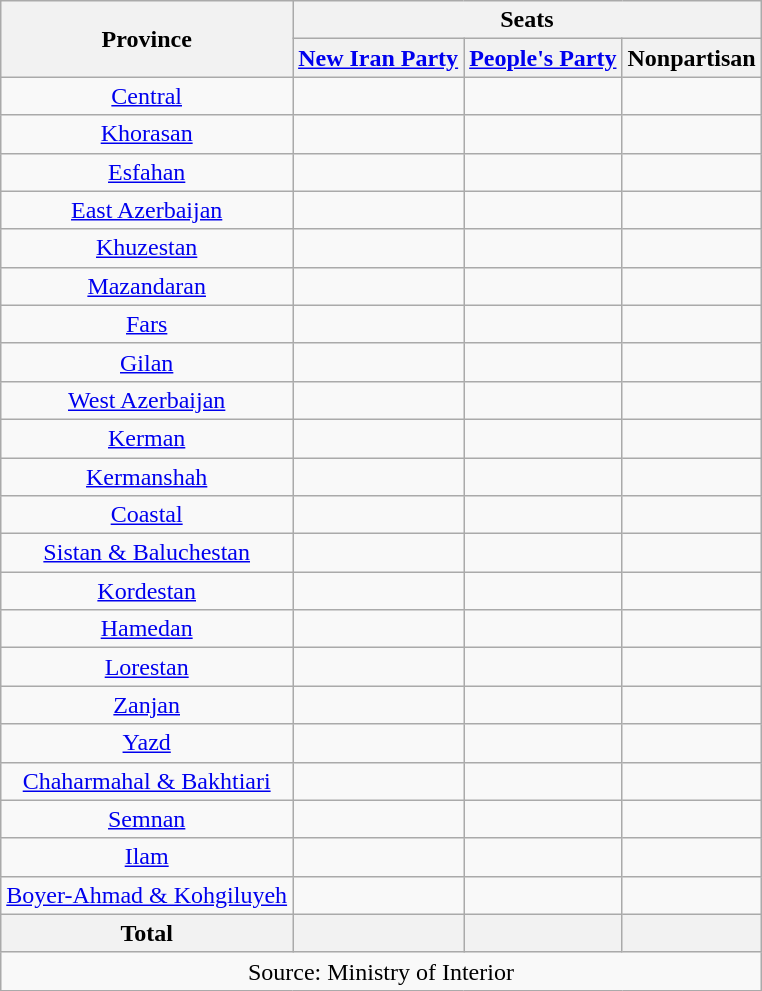<table class="wikitable" style="font-size:100%;text-align:center;">
<tr>
<th rowspan="2">Province</th>
<th colspan="3">Seats</th>
</tr>
<tr>
<th><a href='#'>New Iran Party</a></th>
<th><a href='#'>People's Party</a></th>
<th>Nonpartisan</th>
</tr>
<tr>
<td><a href='#'>Central</a></td>
<td></td>
<td></td>
<td></td>
</tr>
<tr>
<td><a href='#'>Khorasan</a></td>
<td></td>
<td></td>
<td></td>
</tr>
<tr>
<td><a href='#'>Esfahan</a></td>
<td></td>
<td></td>
<td></td>
</tr>
<tr>
<td><a href='#'>East Azerbaijan</a></td>
<td></td>
<td></td>
<td></td>
</tr>
<tr>
<td><a href='#'>Khuzestan</a></td>
<td></td>
<td></td>
<td></td>
</tr>
<tr>
<td><a href='#'>Mazandaran</a></td>
<td></td>
<td></td>
<td></td>
</tr>
<tr>
<td><a href='#'>Fars</a></td>
<td></td>
<td></td>
<td></td>
</tr>
<tr>
<td><a href='#'>Gilan</a></td>
<td></td>
<td></td>
<td></td>
</tr>
<tr>
<td><a href='#'>West Azerbaijan</a></td>
<td></td>
<td></td>
<td></td>
</tr>
<tr>
<td><a href='#'>Kerman</a></td>
<td></td>
<td></td>
<td></td>
</tr>
<tr>
<td><a href='#'>Kermanshah</a></td>
<td></td>
<td></td>
<td></td>
</tr>
<tr>
<td><a href='#'>Coastal</a></td>
<td></td>
<td></td>
<td></td>
</tr>
<tr>
<td><a href='#'>Sistan & Baluchestan</a></td>
<td></td>
<td></td>
<td></td>
</tr>
<tr>
<td><a href='#'>Kordestan</a></td>
<td></td>
<td></td>
<td></td>
</tr>
<tr>
<td><a href='#'>Hamedan</a></td>
<td></td>
<td></td>
<td></td>
</tr>
<tr>
<td><a href='#'>Lorestan</a></td>
<td></td>
<td></td>
<td></td>
</tr>
<tr>
<td><a href='#'>Zanjan</a></td>
<td></td>
<td></td>
<td></td>
</tr>
<tr>
<td><a href='#'>Yazd</a></td>
<td></td>
<td></td>
<td></td>
</tr>
<tr>
<td><a href='#'>Chaharmahal & Bakhtiari</a></td>
<td></td>
<td></td>
<td></td>
</tr>
<tr>
<td><a href='#'>Semnan</a></td>
<td></td>
<td></td>
<td></td>
</tr>
<tr>
<td><a href='#'>Ilam</a></td>
<td></td>
<td></td>
<td></td>
</tr>
<tr>
<td><a href='#'>Boyer-Ahmad & Kohgiluyeh</a></td>
<td></td>
<td></td>
<td></td>
</tr>
<tr>
<th>Total</th>
<th></th>
<th></th>
<th></th>
</tr>
<tr>
<td colspan=4>Source: Ministry of Interior</td>
</tr>
</table>
